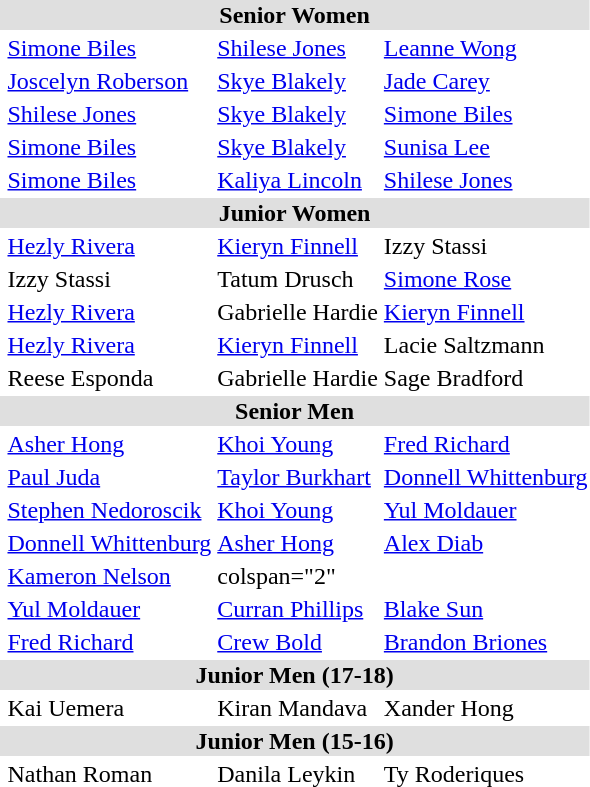<table>
<tr style="background:#dfdfdf;">
<td colspan="4" style="text-align:center;"><strong>Senior Women</strong></td>
</tr>
<tr>
<th scope=row style="text-align:left"></th>
<td><a href='#'>Simone Biles</a></td>
<td><a href='#'>Shilese Jones</a></td>
<td><a href='#'>Leanne Wong</a></td>
</tr>
<tr>
<th scope=row style="text-align:left"></th>
<td><a href='#'>Joscelyn Roberson</a></td>
<td><a href='#'>Skye Blakely</a></td>
<td><a href='#'>Jade Carey</a></td>
</tr>
<tr>
<th scope=row style="text-align:left"></th>
<td><a href='#'>Shilese Jones</a></td>
<td><a href='#'>Skye Blakely</a></td>
<td><a href='#'>Simone Biles</a></td>
</tr>
<tr>
<th scope=row style="text-align:left"></th>
<td><a href='#'>Simone Biles</a></td>
<td><a href='#'>Skye Blakely</a></td>
<td><a href='#'>Sunisa Lee</a></td>
</tr>
<tr>
<th scope=row style="text-align:left"></th>
<td><a href='#'>Simone Biles</a></td>
<td><a href='#'>Kaliya Lincoln</a></td>
<td><a href='#'>Shilese Jones</a></td>
</tr>
<tr style="background:#dfdfdf;">
<td colspan="4" style="text-align:center;"><strong>Junior Women</strong></td>
</tr>
<tr>
<th scope=row style="text-align:left"></th>
<td><a href='#'>Hezly Rivera</a></td>
<td><a href='#'>Kieryn Finnell</a></td>
<td>Izzy Stassi</td>
</tr>
<tr>
<th scope=row style="text-align:left"></th>
<td>Izzy Stassi</td>
<td>Tatum Drusch</td>
<td><a href='#'>Simone Rose</a></td>
</tr>
<tr>
<th scope=row style="text-align:left"></th>
<td><a href='#'>Hezly Rivera</a></td>
<td>Gabrielle Hardie</td>
<td><a href='#'>Kieryn Finnell</a></td>
</tr>
<tr>
<th scope=row style="text-align:left"></th>
<td><a href='#'>Hezly Rivera</a></td>
<td><a href='#'>Kieryn Finnell</a></td>
<td>Lacie Saltzmann</td>
</tr>
<tr>
<th scope=row style="text-align:left"></th>
<td>Reese Esponda</td>
<td>Gabrielle Hardie</td>
<td>Sage Bradford</td>
</tr>
<tr style="background:#dfdfdf;">
<td colspan="4" style="text-align:center;"><strong>Senior Men</strong></td>
</tr>
<tr>
<th scope=row style="text-align:left"></th>
<td><a href='#'>Asher Hong</a></td>
<td><a href='#'>Khoi Young</a></td>
<td><a href='#'>Fred Richard</a></td>
</tr>
<tr>
<th scope=row style="text-align:left"></th>
<td><a href='#'>Paul Juda</a></td>
<td><a href='#'>Taylor Burkhart</a></td>
<td><a href='#'>Donnell Whittenburg</a></td>
</tr>
<tr>
<th scope=row style="text-align:left"></th>
<td><a href='#'>Stephen Nedoroscik</a></td>
<td><a href='#'>Khoi Young</a></td>
<td><a href='#'>Yul Moldauer</a></td>
</tr>
<tr>
<th scope=row style="text-align:left"></th>
<td><a href='#'>Donnell Whittenburg</a></td>
<td><a href='#'>Asher Hong</a></td>
<td><a href='#'>Alex Diab</a></td>
</tr>
<tr>
<th scope=row style="text-align:left"></th>
<td><a href='#'>Kameron Nelson</a></td>
<td>colspan="2" </td>
</tr>
<tr>
<th scope=row style="text-align:left"></th>
<td><a href='#'>Yul Moldauer</a></td>
<td><a href='#'>Curran Phillips</a></td>
<td><a href='#'>Blake Sun</a></td>
</tr>
<tr>
<th scope=row style="text-align:left"></th>
<td><a href='#'>Fred Richard</a></td>
<td><a href='#'>Crew Bold</a></td>
<td><a href='#'>Brandon Briones</a></td>
</tr>
<tr style="background:#dfdfdf;">
<td colspan="4" style="text-align:center;"><strong>Junior Men (17-18)</strong></td>
</tr>
<tr>
<th scope=row style="text-align:left"></th>
<td>Kai Uemera</td>
<td>Kiran Mandava</td>
<td>Xander Hong</td>
</tr>
<tr style="background:#dfdfdf;">
<td colspan="4" style="text-align:center;"><strong>Junior Men (15-16)</strong></td>
</tr>
<tr>
<th scope=row style="text-align:left"></th>
<td>Nathan Roman</td>
<td>Danila Leykin</td>
<td>Ty Roderiques</td>
</tr>
</table>
